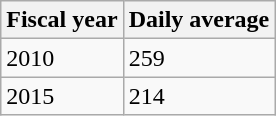<table class="wikitable">
<tr>
<th>Fiscal year</th>
<th>Daily average</th>
</tr>
<tr>
<td>2010</td>
<td>259</td>
</tr>
<tr>
<td>2015</td>
<td>214</td>
</tr>
</table>
